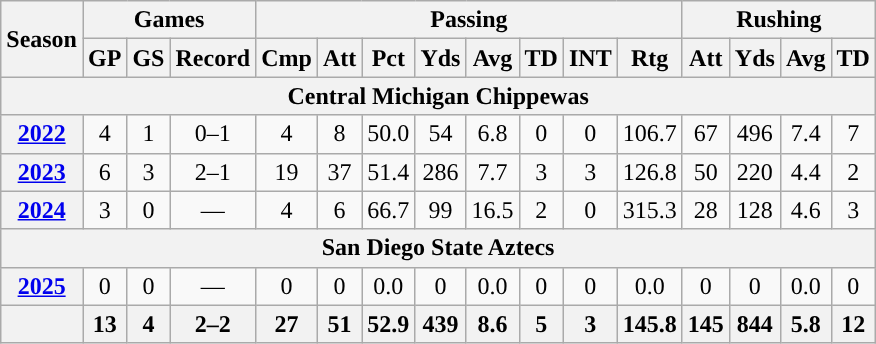<table class="wikitable" style="text-align:center;">
<tr>
<th rowspan="2">Season</th>
<th colspan="3">Games</th>
<th colspan="8">Passing</th>
<th colspan="4">Rushing</th>
</tr>
<tr>
<th>GP</th>
<th>GS</th>
<th>Record</th>
<th>Cmp</th>
<th>Att</th>
<th>Pct</th>
<th>Yds</th>
<th>Avg</th>
<th>TD</th>
<th>INT</th>
<th>Rtg</th>
<th>Att</th>
<th>Yds</th>
<th>Avg</th>
<th>TD</th>
</tr>
<tr>
<th colspan="16">Central Michigan Chippewas</th>
</tr>
<tr>
<th><a href='#'>2022</a></th>
<td>4</td>
<td>1</td>
<td>0–1</td>
<td>4</td>
<td>8</td>
<td>50.0</td>
<td>54</td>
<td>6.8</td>
<td>0</td>
<td>0</td>
<td>106.7</td>
<td>67</td>
<td>496</td>
<td>7.4</td>
<td>7</td>
</tr>
<tr>
<th><a href='#'>2023</a></th>
<td>6</td>
<td>3</td>
<td>2–1</td>
<td>19</td>
<td>37</td>
<td>51.4</td>
<td>286</td>
<td>7.7</td>
<td>3</td>
<td>3</td>
<td>126.8</td>
<td>50</td>
<td>220</td>
<td>4.4</td>
<td>2</td>
</tr>
<tr>
<th><a href='#'>2024</a></th>
<td>3</td>
<td>0</td>
<td>—</td>
<td>4</td>
<td>6</td>
<td>66.7</td>
<td>99</td>
<td>16.5</td>
<td>2</td>
<td>0</td>
<td>315.3</td>
<td>28</td>
<td>128</td>
<td>4.6</td>
<td>3</td>
</tr>
<tr>
<th colspan="16">San Diego State Aztecs</th>
</tr>
<tr>
<th><a href='#'>2025</a></th>
<td>0</td>
<td>0</td>
<td>—</td>
<td>0</td>
<td>0</td>
<td>0.0</td>
<td>0</td>
<td>0.0</td>
<td>0</td>
<td>0</td>
<td>0.0</td>
<td>0</td>
<td>0</td>
<td>0.0</td>
<td>0</td>
</tr>
<tr>
<th></th>
<th>13</th>
<th>4</th>
<th>2–2</th>
<th>27</th>
<th>51</th>
<th>52.9</th>
<th>439</th>
<th>8.6</th>
<th>5</th>
<th>3</th>
<th>145.8</th>
<th>145</th>
<th>844</th>
<th>5.8</th>
<th>12</th>
</tr>
</table>
